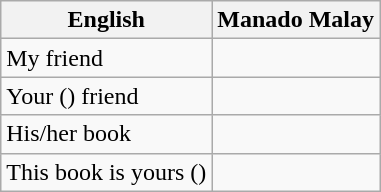<table class="wikitable">
<tr>
<th>English</th>
<th>Manado Malay</th>
</tr>
<tr>
<td>My friend</td>
<td></td>
</tr>
<tr>
<td>Your () friend</td>
<td></td>
</tr>
<tr>
<td>His/her book</td>
<td></td>
</tr>
<tr>
<td>This book is yours ()</td>
<td></td>
</tr>
</table>
